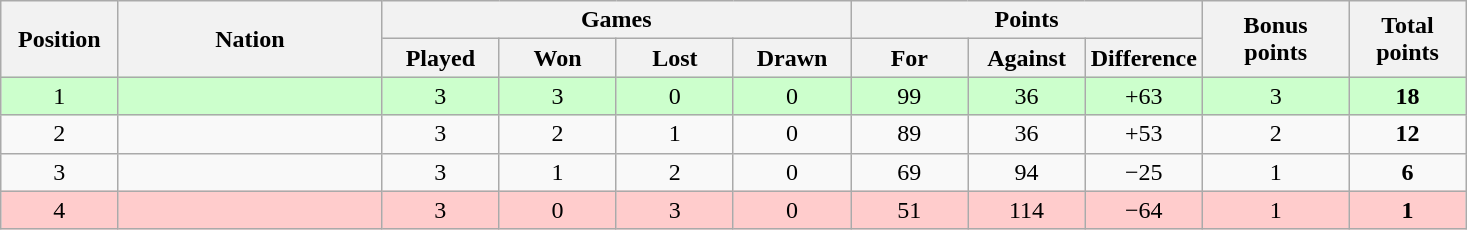<table class="wikitable" style="text-align:center">
<tr>
<th rowspan="2" style="width:8%;">Position</th>
<th rowspan="2" style="width:18%;">Nation</th>
<th colspan="4" style="width:32%;">Games</th>
<th colspan="3" style="width:32%;">Points</th>
<th rowspan="2" style="width:10%;">Bonus<br>points</th>
<th rowspan="2" style="width:10%;">Total<br>points</th>
</tr>
<tr>
<th style="width:8%;">Played</th>
<th style="width:8%;">Won</th>
<th style="width:8%;">Lost</th>
<th style="width:8%;">Drawn</th>
<th style="width:8%;">For</th>
<th style="width:8%;">Against</th>
<th style="width:8%;">Difference</th>
</tr>
<tr bgcolor="#ccffcc">
<td>1</td>
<td align="left"></td>
<td>3</td>
<td>3</td>
<td>0</td>
<td>0</td>
<td>99</td>
<td>36</td>
<td>+63</td>
<td>3</td>
<td><strong>18</strong></td>
</tr>
<tr>
<td>2</td>
<td align="left"></td>
<td>3</td>
<td>2</td>
<td>1</td>
<td>0</td>
<td>89</td>
<td>36</td>
<td>+53</td>
<td>2</td>
<td><strong>12</strong></td>
</tr>
<tr>
<td>3</td>
<td align="left"></td>
<td>3</td>
<td>1</td>
<td>2</td>
<td>0</td>
<td>69</td>
<td>94</td>
<td>−25</td>
<td>1</td>
<td><strong>6</strong></td>
</tr>
<tr bgcolor="#ffcccc">
<td>4</td>
<td align="left"></td>
<td>3</td>
<td>0</td>
<td>3</td>
<td>0</td>
<td>51</td>
<td>114</td>
<td>−64</td>
<td>1</td>
<td><strong>1</strong></td>
</tr>
</table>
